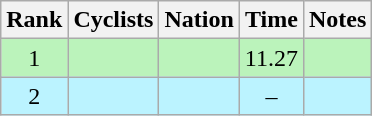<table class="wikitable sortable" style="text-align:center">
<tr>
<th>Rank</th>
<th>Cyclists</th>
<th>Nation</th>
<th>Time</th>
<th>Notes</th>
</tr>
<tr bgcolor=bbf3bb>
<td>1</td>
<td align=left></td>
<td align=left></td>
<td>11.27</td>
<td></td>
</tr>
<tr bgcolor=bbf3ff>
<td>2</td>
<td align=left></td>
<td align=left></td>
<td>–</td>
<td></td>
</tr>
</table>
